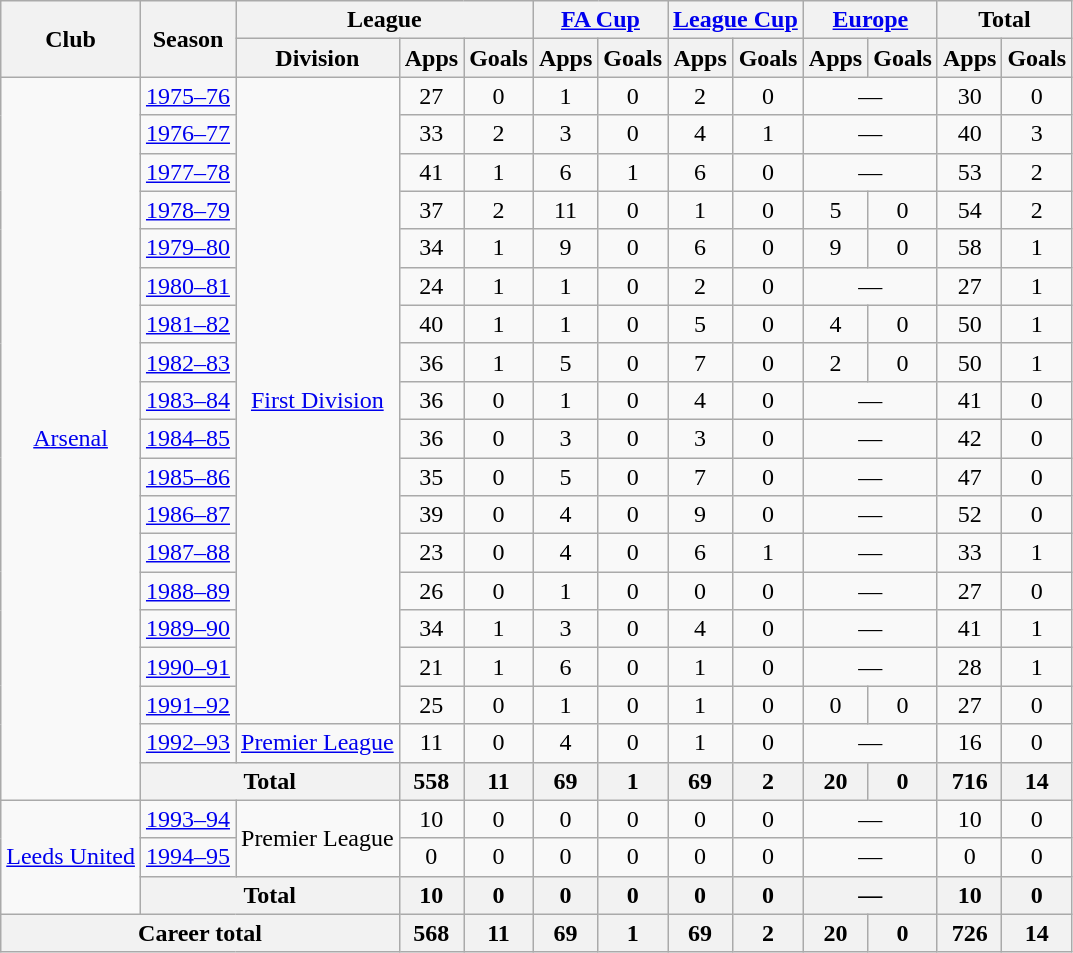<table class="wikitable" style="text-align:center">
<tr>
<th rowspan="2">Club</th>
<th rowspan="2">Season</th>
<th colspan="3">League</th>
<th colspan="2"><a href='#'>FA Cup</a></th>
<th colspan="2"><a href='#'>League Cup</a></th>
<th colspan="2"><a href='#'>Europe</a></th>
<th colspan="2">Total</th>
</tr>
<tr>
<th>Division</th>
<th>Apps</th>
<th>Goals</th>
<th>Apps</th>
<th>Goals</th>
<th>Apps</th>
<th>Goals</th>
<th>Apps</th>
<th>Goals</th>
<th>Apps</th>
<th>Goals</th>
</tr>
<tr>
<td rowspan="19"><a href='#'>Arsenal</a></td>
<td><a href='#'>1975–76</a></td>
<td rowspan="17"><a href='#'>First Division</a></td>
<td>27</td>
<td>0</td>
<td>1</td>
<td>0</td>
<td>2</td>
<td>0</td>
<td colspan=2>—</td>
<td>30</td>
<td>0</td>
</tr>
<tr>
<td><a href='#'>1976–77</a></td>
<td>33</td>
<td>2</td>
<td>3</td>
<td>0</td>
<td>4</td>
<td>1</td>
<td colspan=2>—</td>
<td>40</td>
<td>3</td>
</tr>
<tr>
<td><a href='#'>1977–78</a></td>
<td>41</td>
<td>1</td>
<td>6</td>
<td>1</td>
<td>6</td>
<td>0</td>
<td colspan=2>—</td>
<td>53</td>
<td>2</td>
</tr>
<tr>
<td><a href='#'>1978–79</a></td>
<td>37</td>
<td>2</td>
<td>11</td>
<td>0</td>
<td>1</td>
<td>0</td>
<td>5</td>
<td>0</td>
<td>54</td>
<td>2</td>
</tr>
<tr>
<td><a href='#'>1979–80</a></td>
<td>34</td>
<td>1</td>
<td>9</td>
<td>0</td>
<td>6</td>
<td>0</td>
<td>9</td>
<td>0</td>
<td>58</td>
<td>1</td>
</tr>
<tr>
<td><a href='#'>1980–81</a></td>
<td>24</td>
<td>1</td>
<td>1</td>
<td>0</td>
<td>2</td>
<td>0</td>
<td colspan=2>—</td>
<td>27</td>
<td>1</td>
</tr>
<tr>
<td><a href='#'>1981–82</a></td>
<td>40</td>
<td>1</td>
<td>1</td>
<td>0</td>
<td>5</td>
<td>0</td>
<td>4</td>
<td>0</td>
<td>50</td>
<td>1</td>
</tr>
<tr>
<td><a href='#'>1982–83</a></td>
<td>36</td>
<td>1</td>
<td>5</td>
<td>0</td>
<td>7</td>
<td>0</td>
<td>2</td>
<td>0</td>
<td>50</td>
<td>1</td>
</tr>
<tr>
<td><a href='#'>1983–84</a></td>
<td>36</td>
<td>0</td>
<td>1</td>
<td>0</td>
<td>4</td>
<td>0</td>
<td colspan=2>—</td>
<td>41</td>
<td>0</td>
</tr>
<tr>
<td><a href='#'>1984–85</a></td>
<td>36</td>
<td>0</td>
<td>3</td>
<td>0</td>
<td>3</td>
<td>0</td>
<td colspan=2>—</td>
<td>42</td>
<td>0</td>
</tr>
<tr>
<td><a href='#'>1985–86</a></td>
<td>35</td>
<td>0</td>
<td>5</td>
<td>0</td>
<td>7</td>
<td>0</td>
<td colspan=2>—</td>
<td>47</td>
<td>0</td>
</tr>
<tr>
<td><a href='#'>1986–87</a></td>
<td>39</td>
<td>0</td>
<td>4</td>
<td>0</td>
<td>9</td>
<td>0</td>
<td colspan=2>—</td>
<td>52</td>
<td>0</td>
</tr>
<tr>
<td><a href='#'>1987–88</a></td>
<td>23</td>
<td>0</td>
<td>4</td>
<td>0</td>
<td>6</td>
<td>1</td>
<td colspan=2>—</td>
<td>33</td>
<td>1</td>
</tr>
<tr>
<td><a href='#'>1988–89</a></td>
<td>26</td>
<td>0</td>
<td>1</td>
<td>0</td>
<td>0</td>
<td>0</td>
<td colspan=2>—</td>
<td>27</td>
<td>0</td>
</tr>
<tr>
<td><a href='#'>1989–90</a></td>
<td>34</td>
<td>1</td>
<td>3</td>
<td>0</td>
<td>4</td>
<td>0</td>
<td colspan=2>—</td>
<td>41</td>
<td>1</td>
</tr>
<tr>
<td><a href='#'>1990–91</a></td>
<td>21</td>
<td>1</td>
<td>6</td>
<td>0</td>
<td>1</td>
<td>0</td>
<td colspan=2>—</td>
<td>28</td>
<td>1</td>
</tr>
<tr>
<td><a href='#'>1991–92</a></td>
<td>25</td>
<td>0</td>
<td>1</td>
<td>0</td>
<td>1</td>
<td>0</td>
<td>0</td>
<td>0</td>
<td>27</td>
<td>0</td>
</tr>
<tr>
<td><a href='#'>1992–93</a></td>
<td><a href='#'>Premier League</a></td>
<td>11</td>
<td>0</td>
<td>4</td>
<td>0</td>
<td>1</td>
<td>0</td>
<td colspan=2>—</td>
<td>16</td>
<td>0</td>
</tr>
<tr>
<th colspan="2">Total</th>
<th>558</th>
<th>11</th>
<th>69</th>
<th>1</th>
<th>69</th>
<th>2</th>
<th>20</th>
<th>0</th>
<th>716</th>
<th>14</th>
</tr>
<tr>
<td rowspan="3"><a href='#'>Leeds United</a></td>
<td><a href='#'>1993–94</a></td>
<td rowspan="2">Premier League</td>
<td>10</td>
<td>0</td>
<td>0</td>
<td>0</td>
<td>0</td>
<td>0</td>
<td colspan=2>—</td>
<td>10</td>
<td>0</td>
</tr>
<tr>
<td><a href='#'>1994–95</a></td>
<td>0</td>
<td>0</td>
<td>0</td>
<td>0</td>
<td>0</td>
<td>0</td>
<td colspan=2>—</td>
<td>0</td>
<td>0</td>
</tr>
<tr>
<th colspan="2">Total</th>
<th>10</th>
<th>0</th>
<th>0</th>
<th>0</th>
<th>0</th>
<th>0</th>
<th colspan=2>—</th>
<th>10</th>
<th>0</th>
</tr>
<tr>
<th colspan="3">Career total</th>
<th>568</th>
<th>11</th>
<th>69</th>
<th>1</th>
<th>69</th>
<th>2</th>
<th>20</th>
<th>0</th>
<th>726</th>
<th>14</th>
</tr>
</table>
